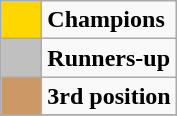<table class="wikitable" style="text-align:center">
<tr>
<td style="background:gold" width="20"></td>
<td align="left"><strong>Champions</strong></td>
</tr>
<tr>
<td style="background:silver" width="20"></td>
<td align="left"><strong>Runners-up</strong></td>
</tr>
<tr>
<td style="background:#cc9966" width="20"></td>
<td align="left"><strong>3rd position</strong></td>
</tr>
<tr>
</tr>
</table>
